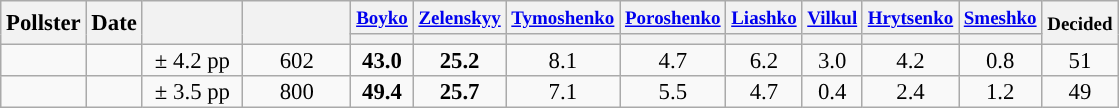<table class="wikitable" style="text-align:center;font-size:95%;line-height:14px;">
<tr>
<th rowspan=2>Pollster</th>
<th rowspan=2>Date</th>
<th style="width:60px;" class=unsortable rowspan=2></th>
<th style="width:65px;" class=unsortable rowspan=2></th>
<th> <small><a href='#'>Boyko</a></small><br></th>
<th><small><a href='#'>Zelenskyy</a></small><br></th>
<th><small><a href='#'>Tymoshenko</a></small><br></th>
<th> <small><a href='#'>Poroshenko</a></small><br></th>
<th><small><a href='#'>Liashko</a></small><br></th>
<th><small><a href='#'>Vilkul</a></small><br></th>
<th><small><a href='#'>Hrytsenko</a></small><br></th>
<th><small><a href='#'>Smeshko</a></small><br></th>
<th rowspan=2><small>Decided</small></th>
</tr>
<tr>
<th style="background:"></th>
<th style="background:"></th>
<th style="background:"></th>
<th style="background:"></th>
<th style="background:"></th>
<th style="background:"></th>
<th style="background:"></th>
<th style="background:"></th>
</tr>
<tr>
<td> </td>
<td></td>
<td>± 4.2 pp</td>
<td>602</td>
<td style="background-color:#"><strong>43.0</strong></td>
<td style="background-color:#"><strong>25.2</strong></td>
<td>8.1</td>
<td>4.7</td>
<td>6.2</td>
<td>3.0</td>
<td>4.2</td>
<td>0.8</td>
<td>51</td>
</tr>
<tr>
<td> </td>
<td></td>
<td>± 3.5 pp</td>
<td>800</td>
<td style="background-color:#"><strong>49.4</strong></td>
<td style="background-color:#"><strong>25.7</strong></td>
<td>7.1</td>
<td>5.5</td>
<td>4.7</td>
<td>0.4</td>
<td>2.4</td>
<td>1.2</td>
<td>49</td>
</tr>
</table>
